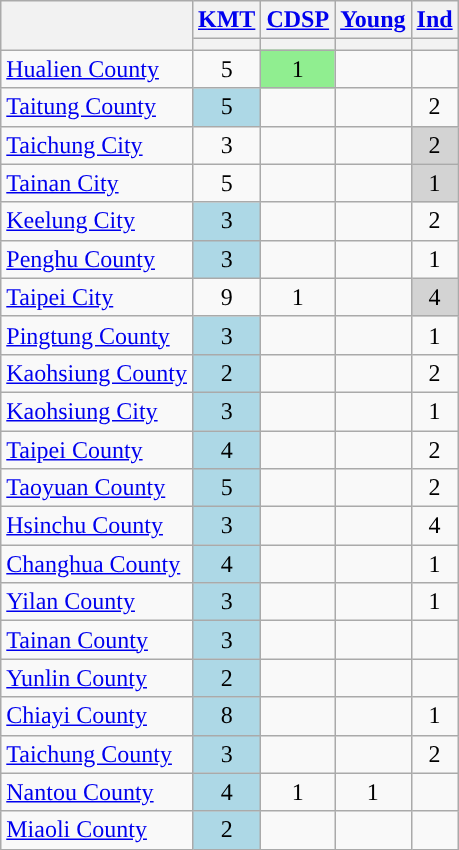<table class="wikitable" style="text-align:center;">
<tr>
<th rowspan="2"></th>
<th><a href='#'>KMT</a></th>
<th><a href='#'>CDSP</a></th>
<th><a href='#'>Young</a></th>
<th><a href='#'>Ind</a></th>
</tr>
<tr>
<th style="background:"></th>
<th style="background:"></th>
<th style="background:"></th>
<th style="background:"></th>
</tr>
<tr>
<td align="left"><a href='#'>Hualien County</a></td>
<td>5</td>
<td bgcolor="lightgreen">1</td>
<td></td>
<td></td>
</tr>
<tr>
<td align="left"><a href='#'>Taitung County</a></td>
<td bgcolor="lightblue">5</td>
<td></td>
<td></td>
<td>2</td>
</tr>
<tr>
<td align="left"><a href='#'>Taichung City</a></td>
<td>3</td>
<td></td>
<td></td>
<td bgcolor="lightgray">2</td>
</tr>
<tr>
<td align="left"><a href='#'>Tainan City</a></td>
<td>5</td>
<td></td>
<td></td>
<td bgcolor="lightgray">1</td>
</tr>
<tr>
<td align="left"><a href='#'>Keelung City</a></td>
<td bgcolor="lightblue">3</td>
<td></td>
<td></td>
<td>2</td>
</tr>
<tr>
<td align="left"><a href='#'>Penghu County</a></td>
<td bgcolor="lightblue">3</td>
<td></td>
<td></td>
<td>1</td>
</tr>
<tr>
<td align="left"><a href='#'>Taipei City</a></td>
<td>9</td>
<td>1</td>
<td></td>
<td bgcolor="lightgray">4</td>
</tr>
<tr>
<td align="left"><a href='#'>Pingtung County</a></td>
<td bgcolor="lightblue">3</td>
<td></td>
<td></td>
<td>1</td>
</tr>
<tr>
<td align="left"><a href='#'>Kaohsiung County</a></td>
<td bgcolor="lightblue">2</td>
<td></td>
<td></td>
<td>2</td>
</tr>
<tr>
<td align="left"><a href='#'>Kaohsiung City</a></td>
<td bgcolor="lightblue">3</td>
<td></td>
<td></td>
<td>1</td>
</tr>
<tr>
<td align="left"><a href='#'>Taipei County</a></td>
<td bgcolor="lightblue">4</td>
<td></td>
<td></td>
<td>2</td>
</tr>
<tr>
<td align="left"><a href='#'>Taoyuan County</a></td>
<td bgcolor="lightblue">5</td>
<td></td>
<td></td>
<td>2</td>
</tr>
<tr>
<td align="left"><a href='#'>Hsinchu County</a></td>
<td bgcolor="lightblue">3</td>
<td></td>
<td></td>
<td>4</td>
</tr>
<tr>
<td align="left"><a href='#'>Changhua County</a></td>
<td bgcolor="lightblue">4</td>
<td></td>
<td></td>
<td>1</td>
</tr>
<tr>
<td align="left"><a href='#'>Yilan County</a></td>
<td bgcolor="lightblue">3</td>
<td></td>
<td></td>
<td>1</td>
</tr>
<tr>
<td align="left"><a href='#'>Tainan County</a></td>
<td bgcolor="lightblue">3</td>
<td></td>
<td></td>
<td></td>
</tr>
<tr>
<td align="left"><a href='#'>Yunlin County</a></td>
<td bgcolor="lightblue">2</td>
<td></td>
<td></td>
<td></td>
</tr>
<tr>
<td align="left"><a href='#'>Chiayi County</a></td>
<td bgcolor="lightblue">8</td>
<td></td>
<td></td>
<td>1</td>
</tr>
<tr>
<td align="left"><a href='#'>Taichung County</a></td>
<td bgcolor="lightblue">3</td>
<td></td>
<td></td>
<td>2</td>
</tr>
<tr>
<td align="left"><a href='#'>Nantou County</a></td>
<td bgcolor="lightblue">4</td>
<td>1</td>
<td>1</td>
<td></td>
</tr>
<tr>
<td align="left"><a href='#'>Miaoli County</a></td>
<td bgcolor="lightblue">2</td>
<td></td>
<td></td>
<td></td>
</tr>
</table>
